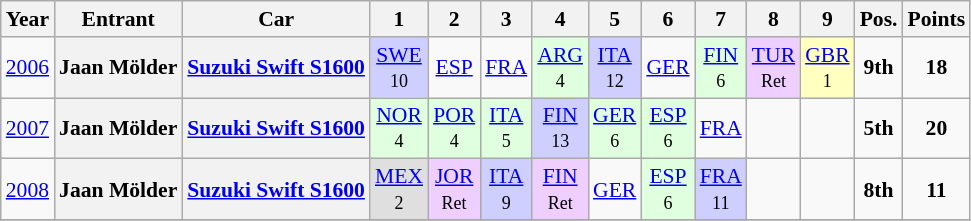<table class="wikitable" style="text-align:center; font-size:90%">
<tr>
<th>Year</th>
<th>Entrant</th>
<th>Car</th>
<th>1</th>
<th>2</th>
<th>3</th>
<th>4</th>
<th>5</th>
<th>6</th>
<th>7</th>
<th>8</th>
<th>9</th>
<th>Pos.</th>
<th>Points</th>
</tr>
<tr>
<td><a href='#'>2006</a></td>
<th>Jaan Mölder</th>
<th><a href='#'>Suzuki Swift S1600</a></th>
<td style="background:#CFCFFF;"><a href='#'>SWE</a><br><small>10</small></td>
<td><a href='#'>ESP</a></td>
<td><a href='#'>FRA</a></td>
<td style="background:#DFFFDF;"><a href='#'>ARG</a><br><small>4</small></td>
<td style="background:#CFCFFF;"><a href='#'>ITA</a><br><small>12</small></td>
<td><a href='#'>GER</a></td>
<td style="background:#DFFFDF;"><a href='#'>FIN</a><br><small>6</small></td>
<td style="background:#EFCFFF;"><a href='#'>TUR</a><br><small>Ret</small></td>
<td style="background:#FFFFBF;"><a href='#'>GBR</a><br><small>1</small></td>
<td><strong>9th</strong></td>
<td><strong>18</strong></td>
</tr>
<tr>
<td><a href='#'>2007</a></td>
<th>Jaan Mölder</th>
<th><a href='#'>Suzuki Swift S1600</a></th>
<td style="background:#DFFFDF;"><a href='#'>NOR</a><br><small>4</small></td>
<td style="background:#DFFFDF;"><a href='#'>POR</a><br><small>4</small></td>
<td style="background:#DFFFDF;"><a href='#'>ITA</a><br><small>5</small></td>
<td style="background:#CFCFFF;"><a href='#'>FIN</a><br><small>13</small></td>
<td style="background:#DFFFDF;"><a href='#'>GER</a><br><small>6</small></td>
<td style="background:#DFFFDF;"><a href='#'>ESP</a><br><small>6</small></td>
<td><a href='#'>FRA</a></td>
<td></td>
<td></td>
<td><strong>5th</strong></td>
<td><strong>20</strong></td>
</tr>
<tr>
<td><a href='#'>2008</a></td>
<th>Jaan Mölder</th>
<th><a href='#'>Suzuki Swift S1600</a></th>
<td style="background:#DFDFDF;"><a href='#'>MEX</a><br><small>2</small></td>
<td style="background:#EFCFFF;"><a href='#'>JOR</a><br><small>Ret</small></td>
<td style="background:#CFCFFF;"><a href='#'>ITA</a><br><small>9</small></td>
<td style="background:#EFCFFF;"><a href='#'>FIN</a><br><small>Ret</small></td>
<td><a href='#'>GER</a></td>
<td style="background:#DFFFDF;"><a href='#'>ESP</a><br><small>6</small></td>
<td style="background:#CFCFFF;"><a href='#'>FRA</a><br><small>11</small></td>
<td></td>
<td></td>
<td><strong>8th</strong></td>
<td><strong>11</strong></td>
</tr>
<tr>
</tr>
</table>
